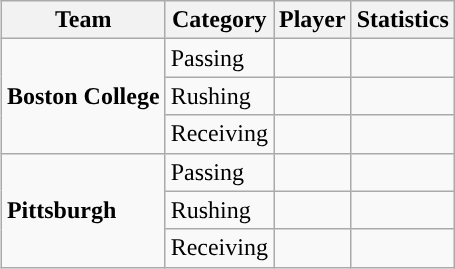<table class="wikitable" style="float: right;">
<tr>
<th>Team</th>
<th>Category</th>
<th>Player</th>
<th>Statistics</th>
</tr>
<tr>
<td rowspan=3><strong>Boston College</strong></td>
<td>Passing</td>
<td></td>
<td></td>
</tr>
<tr>
<td>Rushing</td>
<td></td>
<td></td>
</tr>
<tr>
<td>Receiving</td>
<td></td>
<td></td>
</tr>
<tr>
<td rowspan=3><strong>Pittsburgh</strong></td>
<td>Passing</td>
<td></td>
<td></td>
</tr>
<tr>
<td>Rushing</td>
<td></td>
<td></td>
</tr>
<tr>
<td>Receiving</td>
<td></td>
<td></td>
</tr>
</table>
